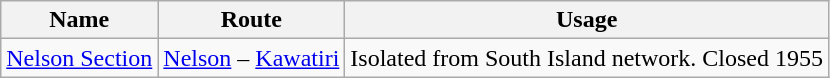<table class="wikitable">
<tr>
<th>Name</th>
<th>Route</th>
<th>Usage</th>
</tr>
<tr>
<td><a href='#'>Nelson Section</a></td>
<td><a href='#'>Nelson</a> – <a href='#'>Kawatiri</a></td>
<td>Isolated from South Island network. Closed 1955</td>
</tr>
</table>
